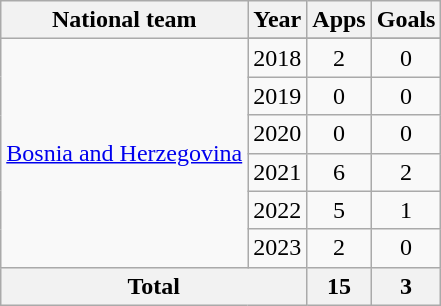<table class=wikitable style="text-align: center">
<tr>
<th>National team</th>
<th>Year</th>
<th>Apps</th>
<th>Goals</th>
</tr>
<tr>
<td rowspan=7><a href='#'>Bosnia and Herzegovina</a></td>
</tr>
<tr>
<td>2018</td>
<td>2</td>
<td>0</td>
</tr>
<tr>
<td>2019</td>
<td>0</td>
<td>0</td>
</tr>
<tr>
<td>2020</td>
<td>0</td>
<td>0</td>
</tr>
<tr>
<td>2021</td>
<td>6</td>
<td>2</td>
</tr>
<tr>
<td>2022</td>
<td>5</td>
<td>1</td>
</tr>
<tr>
<td>2023</td>
<td>2</td>
<td>0</td>
</tr>
<tr>
<th colspan=2>Total</th>
<th>15</th>
<th>3</th>
</tr>
</table>
